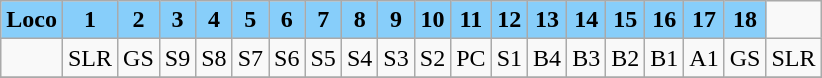<table class="wikitable plainrowheaders unsortable" style="text-align:center">
<tr>
<th scope="col" rowspan="1" style="background:lightskyblue;">Loco</th>
<th scope="col" rowspan="1" style="background:lightskyblue;">1</th>
<th scope="col" rowspan="1" style="background:lightskyblue;">2</th>
<th rowspan="1" scope="col" style="background:lightskyblue;">3</th>
<th rowspan="1" scope="col" style="background:lightskyblue;">4</th>
<th rowspan="1" scope="col" style="background:lightskyblue;">5</th>
<th rowspan="1" scope="col" style="background:lightskyblue;">6</th>
<th rowspan="1" scope="col" style="background:lightskyblue;">7</th>
<th rowspan="1" scope="col" style="background:lightskyblue;">8</th>
<th rowspan="1" scope="col" style="background:lightskyblue;">9</th>
<th rowspan="1" scope="col" style="background:lightskyblue;">10</th>
<th rowspan="1" scope="col" style="background:lightskyblue;">11</th>
<th rowspan="1" scope="col" style="background:lightskyblue;">12</th>
<th rowspan="1" scope="col" style="background:lightskyblue;">13</th>
<th rowspan="1" scope="col" style="background:lightskyblue;">14</th>
<th rowspan="1" scope="col" style="background:lightskyblue;">15</th>
<th rowspan="1" scope="col" style="background:lightskyblue;">16</th>
<th rowspan="1" scope="col" style="background:lightskyblue;">17</th>
<th rowspan="1" scope="col" style="background:lightskyblue;">18</th>
</tr>
<tr>
<td></td>
<td>SLR</td>
<td>GS</td>
<td>S9</td>
<td>S8</td>
<td>S7</td>
<td>S6</td>
<td>S5</td>
<td>S4</td>
<td>S3</td>
<td>S2</td>
<td>PC</td>
<td>S1</td>
<td>B4</td>
<td>B3</td>
<td>B2</td>
<td>B1</td>
<td>A1</td>
<td>GS</td>
<td>SLR</td>
</tr>
<tr>
</tr>
</table>
